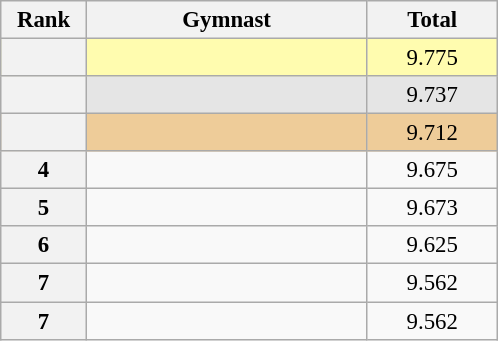<table class="wikitable sortable" style="text-align:center; font-size:95%">
<tr>
<th scope="col" style="width:50px;">Rank</th>
<th scope="col" style="width:180px;">Gymnast</th>
<th scope="col" style="width:80px;">Total</th>
</tr>
<tr style="background:#fffcaf;">
<th scope=row style="text-align:center"></th>
<td style="text-align:left;"></td>
<td>9.775</td>
</tr>
<tr style="background:#e5e5e5;">
<th scope=row style="text-align:center"></th>
<td style="text-align:left;"></td>
<td>9.737</td>
</tr>
<tr style="background:#ec9;">
<th scope=row style="text-align:center"></th>
<td style="text-align:left;"></td>
<td>9.712</td>
</tr>
<tr>
<th scope=row style="text-align:center">4</th>
<td style="text-align:left;"></td>
<td>9.675</td>
</tr>
<tr>
<th scope=row style="text-align:center">5</th>
<td style="text-align:left;"></td>
<td>9.673</td>
</tr>
<tr>
<th scope=row style="text-align:center">6</th>
<td style="text-align:left;"></td>
<td>9.625</td>
</tr>
<tr>
<th scope=row style="text-align:center">7</th>
<td style="text-align:left;"></td>
<td>9.562</td>
</tr>
<tr>
<th scope=row style="text-align:center">7</th>
<td style="text-align:left;"></td>
<td>9.562</td>
</tr>
</table>
